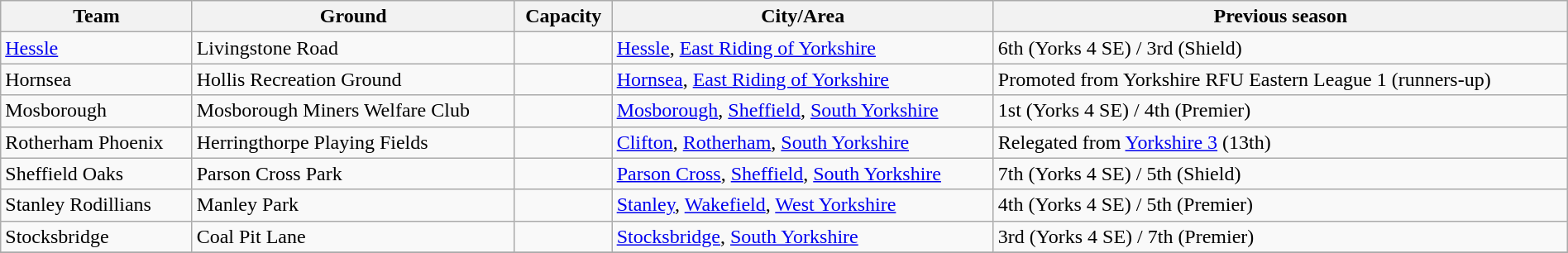<table class="wikitable sortable" width=100%>
<tr>
<th>Team</th>
<th>Ground</th>
<th>Capacity</th>
<th>City/Area</th>
<th>Previous season</th>
</tr>
<tr>
<td><a href='#'>Hessle</a></td>
<td>Livingstone Road</td>
<td></td>
<td><a href='#'>Hessle</a>, <a href='#'>East Riding of Yorkshire</a></td>
<td>6th (Yorks 4 SE) / 3rd (Shield)</td>
</tr>
<tr>
<td>Hornsea</td>
<td>Hollis Recreation Ground</td>
<td></td>
<td><a href='#'>Hornsea</a>, <a href='#'>East Riding of Yorkshire</a></td>
<td>Promoted from Yorkshire RFU Eastern League 1 (runners-up)</td>
</tr>
<tr>
<td>Mosborough</td>
<td>Mosborough Miners Welfare Club</td>
<td></td>
<td><a href='#'>Mosborough</a>, <a href='#'>Sheffield</a>, <a href='#'>South Yorkshire</a></td>
<td>1st (Yorks 4 SE) / 4th (Premier)</td>
</tr>
<tr>
<td>Rotherham Phoenix</td>
<td>Herringthorpe Playing Fields</td>
<td></td>
<td><a href='#'>Clifton</a>, <a href='#'>Rotherham</a>, <a href='#'>South Yorkshire</a></td>
<td>Relegated from <a href='#'>Yorkshire 3</a> (13th)</td>
</tr>
<tr>
<td>Sheffield Oaks</td>
<td>Parson Cross Park</td>
<td></td>
<td><a href='#'>Parson Cross</a>, <a href='#'>Sheffield</a>, <a href='#'>South Yorkshire</a></td>
<td>7th (Yorks 4 SE) / 5th (Shield)</td>
</tr>
<tr>
<td>Stanley Rodillians</td>
<td>Manley Park</td>
<td></td>
<td><a href='#'>Stanley</a>, <a href='#'>Wakefield</a>, <a href='#'>West Yorkshire</a></td>
<td>4th (Yorks 4 SE) / 5th (Premier)</td>
</tr>
<tr>
<td>Stocksbridge</td>
<td>Coal Pit Lane</td>
<td></td>
<td><a href='#'>Stocksbridge</a>, <a href='#'>South Yorkshire</a></td>
<td>3rd (Yorks 4 SE) / 7th (Premier)</td>
</tr>
<tr>
</tr>
</table>
